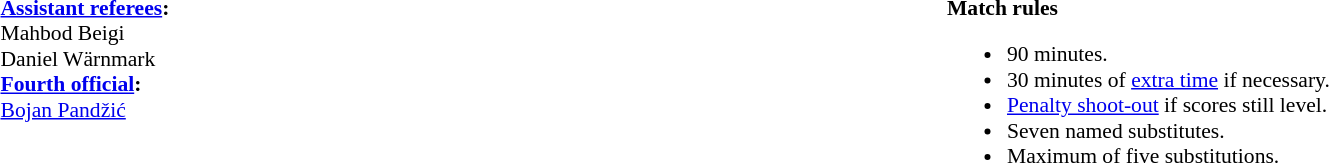<table width=100% style="font-size: 90%">
<tr>
<td width=50% valign=top><br><strong><a href='#'>Assistant referees</a>:</strong>
<br>Mahbod Beigi
<br>Daniel Wärnmark
<br><strong><a href='#'>Fourth official</a>:</strong>
<br><a href='#'>Bojan Pandžić</a></td>
<td width=50% valign=top><br><strong>Match rules</strong><ul><li>90 minutes.</li><li>30 minutes of <a href='#'>extra time</a> if necessary.</li><li><a href='#'>Penalty shoot-out</a> if scores still level.</li><li>Seven named substitutes.</li><li>Maximum of five substitutions.</li></ul></td>
</tr>
</table>
